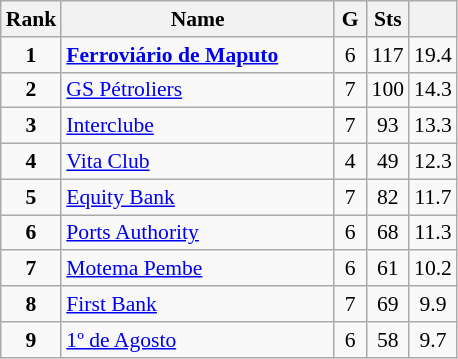<table class="wikitable" style="text-align:center; font-size:90%;">
<tr>
<th width=10px>Rank</th>
<th width=175px>Name</th>
<th width=15px>G</th>
<th width=10px>Sts</th>
<th width=10px></th>
</tr>
<tr>
<td><strong>1</strong></td>
<td align=left> <strong><a href='#'>Ferroviário de Maputo</a></strong></td>
<td>6</td>
<td>117</td>
<td>19.4</td>
</tr>
<tr>
<td><strong>2</strong></td>
<td align=left> <a href='#'>GS Pétroliers</a></td>
<td>7</td>
<td>100</td>
<td>14.3</td>
</tr>
<tr>
<td><strong>3</strong></td>
<td align=left> <a href='#'>Interclube</a></td>
<td>7</td>
<td>93</td>
<td>13.3</td>
</tr>
<tr>
<td><strong>4</strong></td>
<td align=left> <a href='#'>Vita Club</a></td>
<td>4</td>
<td>49</td>
<td>12.3</td>
</tr>
<tr>
<td><strong>5</strong></td>
<td align=left> <a href='#'>Equity Bank</a></td>
<td>7</td>
<td>82</td>
<td>11.7</td>
</tr>
<tr>
<td><strong>6</strong></td>
<td align=left> <a href='#'>Ports Authority</a></td>
<td>6</td>
<td>68</td>
<td>11.3</td>
</tr>
<tr>
<td><strong>7</strong></td>
<td align=left> <a href='#'>Motema Pembe</a></td>
<td>6</td>
<td>61</td>
<td>10.2</td>
</tr>
<tr>
<td><strong>8</strong></td>
<td align=left> <a href='#'>First Bank</a></td>
<td>7</td>
<td>69</td>
<td>9.9</td>
</tr>
<tr>
<td><strong>9</strong></td>
<td align=left> <a href='#'>1º de Agosto</a></td>
<td>6</td>
<td>58</td>
<td>9.7</td>
</tr>
</table>
